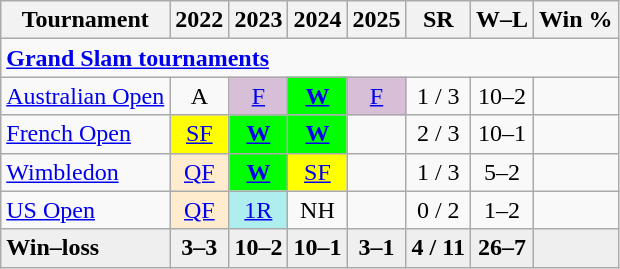<table class=wikitable style=text-align:center>
<tr>
<th>Tournament</th>
<th>2022</th>
<th>2023</th>
<th>2024</th>
<th>2025</th>
<th>SR</th>
<th>W–L</th>
<th>Win %</th>
</tr>
<tr>
<td style="text-align:left;" colspan="16"><a href='#'><strong>Grand Slam tournaments</strong></a></td>
</tr>
<tr>
<td alight=left><a href='#'>Australian Open</a></td>
<td>A</td>
<td bgcolor="thistle"><a href='#'>F</a></td>
<td bgcolor="lime"><a href='#'><strong>W</strong></a></td>
<td bgcolor="thistle"><a href='#'>F</a></td>
<td>1 / 3</td>
<td>10–2</td>
<td></td>
</tr>
<tr>
<td align=left><a href='#'>French Open</a></td>
<td bgcolor="yellow"><a href='#'>SF</a></td>
<td bgcolor="lime"><a href='#'><strong>W</strong></a></td>
<td bgcolor="lime"><a href='#'><strong>W</strong></a></td>
<td></td>
<td>2 / 3</td>
<td>10–1</td>
<td></td>
</tr>
<tr>
<td align=left><a href='#'>Wimbledon</a></td>
<td bgcolor=ffebcd><a href='#'>QF</a></td>
<td bgcolor="lime"><a href='#'><strong>W</strong></a></td>
<td bgcolor="yellow"><a href='#'>SF</a></td>
<td></td>
<td>1 / 3</td>
<td>5–2</td>
<td></td>
</tr>
<tr>
<td align=left><a href='#'>US Open</a></td>
<td bgcolor=ffebcd><a href='#'>QF</a></td>
<td bgcolor=afeeee><a href='#'>1R</a></td>
<td>NH</td>
<td></td>
<td>0 / 2</td>
<td>1–2</td>
<td></td>
</tr>
<tr style="font-weight:bold; background:#efefef;">
<td style="text-align:left">Win–loss</td>
<td>3–3</td>
<td>10–2</td>
<td>10–1</td>
<td>3–1</td>
<td>4 / 11</td>
<td>26–7</td>
<td></td>
</tr>
</table>
